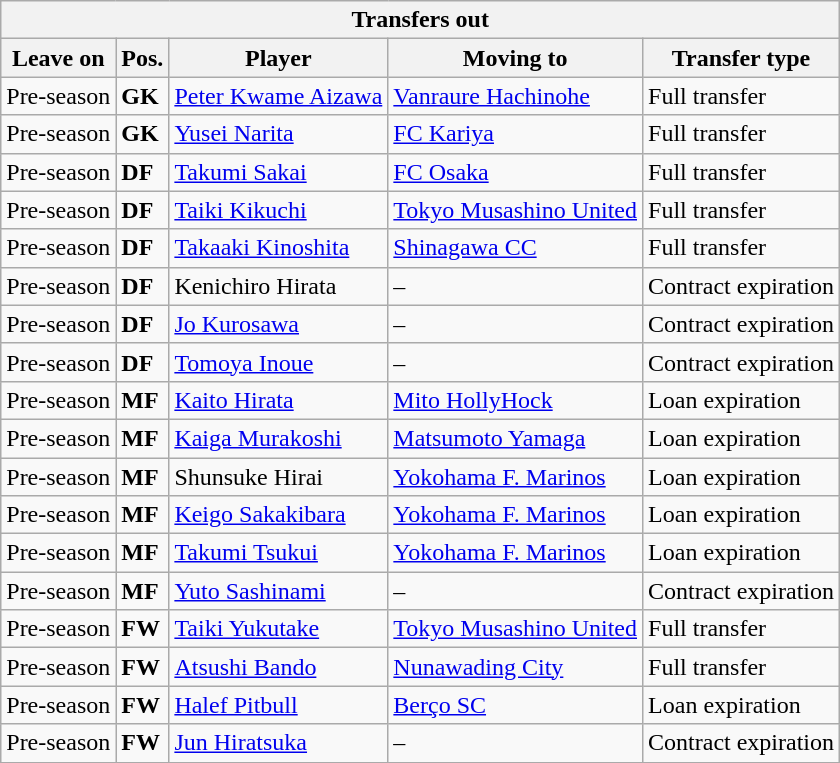<table class="wikitable sortable" style=“text-align:left;>
<tr>
<th colspan="5">Transfers out</th>
</tr>
<tr>
<th>Leave on</th>
<th>Pos.</th>
<th>Player</th>
<th>Moving to</th>
<th>Transfer type</th>
</tr>
<tr>
<td>Pre-season</td>
<td><strong>GK</strong></td>
<td> <a href='#'>Peter Kwame Aizawa</a></td>
<td> <a href='#'>Vanraure Hachinohe</a></td>
<td>Full transfer</td>
</tr>
<tr>
<td>Pre-season</td>
<td><strong>GK</strong></td>
<td> <a href='#'>Yusei Narita</a></td>
<td> <a href='#'>FC Kariya</a></td>
<td>Full transfer</td>
</tr>
<tr>
<td>Pre-season</td>
<td><strong>DF</strong></td>
<td> <a href='#'>Takumi Sakai</a></td>
<td> <a href='#'>FC Osaka</a></td>
<td>Full transfer</td>
</tr>
<tr>
<td>Pre-season</td>
<td><strong>DF</strong></td>
<td> <a href='#'>Taiki Kikuchi</a></td>
<td> <a href='#'>Tokyo Musashino United</a></td>
<td>Full transfer</td>
</tr>
<tr>
<td>Pre-season</td>
<td><strong>DF</strong></td>
<td> <a href='#'>Takaaki Kinoshita</a></td>
<td> <a href='#'>Shinagawa CC</a></td>
<td>Full transfer</td>
</tr>
<tr>
<td>Pre-season</td>
<td><strong>DF</strong></td>
<td> Kenichiro Hirata</td>
<td>–</td>
<td>Contract expiration</td>
</tr>
<tr>
<td>Pre-season</td>
<td><strong>DF</strong></td>
<td> <a href='#'>Jo Kurosawa</a></td>
<td>–</td>
<td>Contract expiration</td>
</tr>
<tr>
<td>Pre-season</td>
<td><strong>DF</strong></td>
<td> <a href='#'>Tomoya Inoue</a></td>
<td>–</td>
<td>Contract expiration</td>
</tr>
<tr>
<td>Pre-season</td>
<td><strong>MF</strong></td>
<td> <a href='#'>Kaito Hirata</a></td>
<td> <a href='#'>Mito HollyHock</a></td>
<td>Loan expiration</td>
</tr>
<tr>
<td>Pre-season</td>
<td><strong>MF</strong></td>
<td> <a href='#'>Kaiga Murakoshi</a></td>
<td> <a href='#'>Matsumoto Yamaga</a></td>
<td>Loan expiration</td>
</tr>
<tr>
<td>Pre-season</td>
<td><strong>MF</strong></td>
<td> Shunsuke Hirai</td>
<td> <a href='#'>Yokohama F. Marinos</a></td>
<td>Loan expiration</td>
</tr>
<tr>
<td>Pre-season</td>
<td><strong>MF</strong></td>
<td> <a href='#'>Keigo Sakakibara</a></td>
<td> <a href='#'>Yokohama F. Marinos</a></td>
<td>Loan expiration</td>
</tr>
<tr>
<td>Pre-season</td>
<td><strong>MF</strong></td>
<td> <a href='#'>Takumi Tsukui</a></td>
<td> <a href='#'>Yokohama F. Marinos</a></td>
<td>Loan expiration</td>
</tr>
<tr>
<td>Pre-season</td>
<td><strong>MF</strong></td>
<td> <a href='#'>Yuto Sashinami</a></td>
<td>–</td>
<td>Contract expiration</td>
</tr>
<tr>
<td>Pre-season</td>
<td><strong>FW</strong></td>
<td> <a href='#'>Taiki Yukutake</a></td>
<td> <a href='#'>Tokyo Musashino United</a></td>
<td>Full transfer</td>
</tr>
<tr>
<td>Pre-season</td>
<td><strong>FW</strong></td>
<td> <a href='#'>Atsushi Bando</a></td>
<td> <a href='#'>Nunawading City</a></td>
<td>Full transfer</td>
</tr>
<tr>
<td>Pre-season</td>
<td><strong>FW</strong></td>
<td> <a href='#'>Halef Pitbull</a></td>
<td> <a href='#'>Berço SC</a></td>
<td>Loan expiration</td>
</tr>
<tr>
<td>Pre-season</td>
<td><strong>FW</strong></td>
<td> <a href='#'>Jun Hiratsuka</a></td>
<td>–</td>
<td>Contract expiration</td>
</tr>
<tr>
</tr>
</table>
